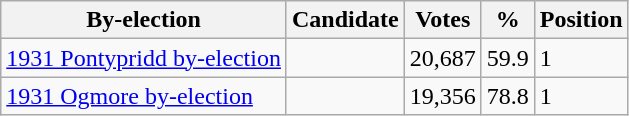<table class="wikitable sortable">
<tr>
<th>By-election</th>
<th>Candidate</th>
<th>Votes</th>
<th>%</th>
<th>Position</th>
</tr>
<tr>
<td><a href='#'>1931 Pontypridd by-election</a></td>
<td></td>
<td>20,687</td>
<td>59.9</td>
<td>1</td>
</tr>
<tr>
<td><a href='#'>1931 Ogmore by-election</a></td>
<td></td>
<td>19,356</td>
<td>78.8</td>
<td>1</td>
</tr>
</table>
